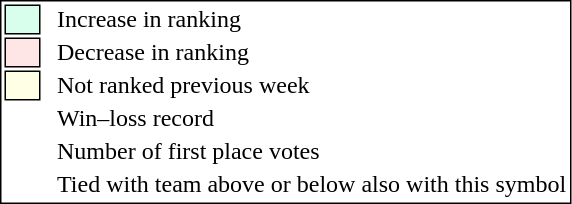<table style="border:1px solid black;">
<tr>
<td style="background:#D8FFEB; width:20px; border:1px solid black;"></td>
<td> </td>
<td>Increase in ranking</td>
</tr>
<tr>
<td style="background:#FFE6E6; width:20px; border:1px solid black;"></td>
<td> </td>
<td>Decrease in ranking</td>
</tr>
<tr>
<td style="background:#FFFFE6; width:20px; border:1px solid black;"></td>
<td> </td>
<td>Not ranked previous week</td>
</tr>
<tr>
<td></td>
<td> </td>
<td>Win–loss record</td>
</tr>
<tr>
<td></td>
<td> </td>
<td>Number of first place votes</td>
</tr>
<tr>
<td></td>
<td></td>
<td>Tied with team above or below also with this symbol</td>
</tr>
</table>
